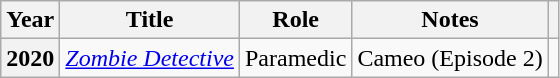<table class="wikitable plainrowheaders">
<tr>
<th scope="col">Year</th>
<th scope="col">Title</th>
<th scope="col">Role</th>
<th scope="col">Notes</th>
<th scope="col" class="unsortable"></th>
</tr>
<tr>
<th scope="row">2020</th>
<td><em><a href='#'>Zombie Detective</a></em></td>
<td>Paramedic</td>
<td>Cameo (Episode 2)</td>
<td style="text-align:center"></td>
</tr>
</table>
